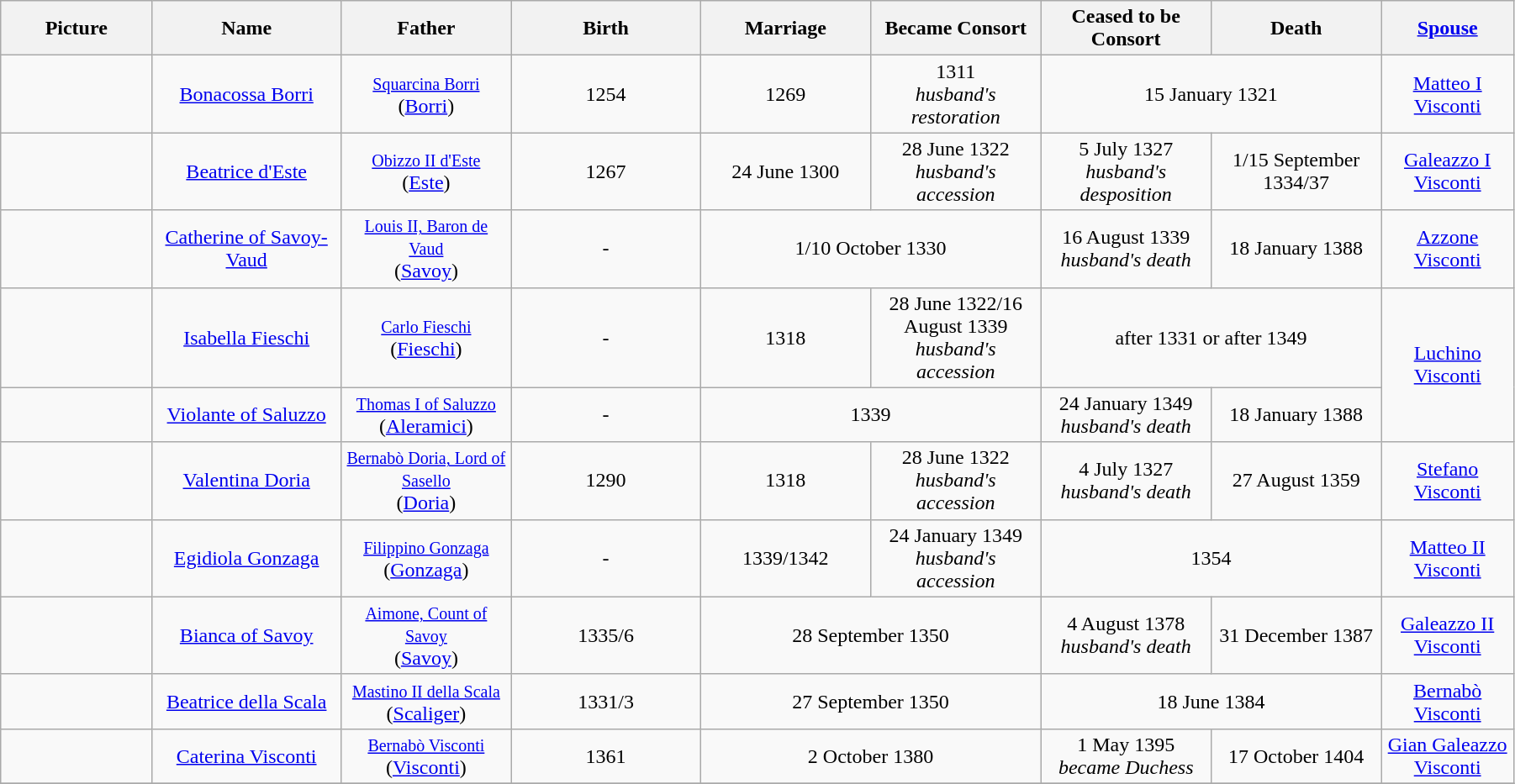<table width=95% class="wikitable">
<tr>
<th width = "8%">Picture</th>
<th width = "10%">Name</th>
<th width = "9%">Father</th>
<th width = "10%">Birth</th>
<th width = "9%">Marriage</th>
<th width = "9%">Became Consort</th>
<th width = "9%">Ceased to be Consort</th>
<th width = "9%">Death</th>
<th width = "7%"><a href='#'>Spouse</a></th>
</tr>
<tr>
<td align="center"></td>
<td align="center"><a href='#'>Bonacossa Borri</a></td>
<td align="center"><small><a href='#'>Squarcina Borri</a></small><br>(<a href='#'>Borri</a>)</td>
<td align="center">1254</td>
<td align="center">1269</td>
<td align="center">1311<br><em>husband's restoration</em></td>
<td align="center" colspan="2">15 January 1321</td>
<td align="center"><a href='#'>Matteo I Visconti</a></td>
</tr>
<tr>
<td align="center"></td>
<td align="center"><a href='#'>Beatrice d'Este</a></td>
<td align="center"><small><a href='#'>Obizzo II d'Este</a></small><br>(<a href='#'>Este</a>)</td>
<td align="center">1267</td>
<td align="center">24 June 1300</td>
<td align="center">28 June 1322<br><em>husband's accession</em></td>
<td align="center">5 July 1327<br><em>husband's desposition</em></td>
<td align="center">1/15 September 1334/37</td>
<td align="center"><a href='#'>Galeazzo I Visconti</a></td>
</tr>
<tr>
<td align="center"></td>
<td align="center"><a href='#'>Catherine of Savoy-Vaud</a></td>
<td align="center"><small><a href='#'>Louis II, Baron de Vaud</a></small><br>(<a href='#'>Savoy</a>)</td>
<td align="center">-</td>
<td align="center" colspan="2">1/10 October 1330</td>
<td align="center">16 August 1339<br><em>husband's death</em></td>
<td align="center">18 January 1388</td>
<td align="center"><a href='#'>Azzone Visconti</a></td>
</tr>
<tr>
<td align="center"></td>
<td align="center"><a href='#'>Isabella Fieschi</a></td>
<td align="center"><small><a href='#'>Carlo Fieschi</a></small><br>(<a href='#'>Fieschi</a>)</td>
<td align="center">-</td>
<td align="center">1318</td>
<td align="center">28 June 1322/16 August 1339<br><em>husband's accession</em></td>
<td align="center" colspan="2">after 1331 or after 1349</td>
<td align="center" rowspan="2"><a href='#'>Luchino Visconti</a></td>
</tr>
<tr>
<td align="center"></td>
<td align="center"><a href='#'>Violante of Saluzzo</a></td>
<td align="center"><small><a href='#'>Thomas I of Saluzzo</a></small><br>(<a href='#'>Aleramici</a>)</td>
<td align="center">-</td>
<td align="center" colspan="2">1339</td>
<td align="center">24 January 1349<br><em>husband's death</em></td>
<td align="center">18 January 1388</td>
</tr>
<tr>
<td align="center"></td>
<td align="center"><a href='#'>Valentina Doria</a></td>
<td align="center"><small><a href='#'>Bernabò Doria, Lord of Sasello</a></small><br>(<a href='#'>Doria</a>)</td>
<td align="center">1290</td>
<td align="center">1318</td>
<td align="center">28 June 1322<br><em>husband's accession</em></td>
<td align="center">4 July 1327<br><em>husband's death</em></td>
<td align="center">27 August 1359</td>
<td align="center"><a href='#'>Stefano Visconti</a></td>
</tr>
<tr>
<td align="center"></td>
<td align="center"><a href='#'>Egidiola Gonzaga</a></td>
<td align="center"><small><a href='#'>Filippino Gonzaga</a></small><br>(<a href='#'>Gonzaga</a>)</td>
<td align="center">-</td>
<td align="center">1339/1342</td>
<td align="center">24 January 1349<br><em>husband's accession</em></td>
<td align="center" colspan="2">1354</td>
<td align="center"><a href='#'>Matteo II Visconti</a></td>
</tr>
<tr>
<td align="center"></td>
<td align="center"><a href='#'>Bianca of Savoy</a></td>
<td align="center"><small><a href='#'>Aimone, Count of Savoy</a></small><br>(<a href='#'>Savoy</a>)</td>
<td align="center">1335/6</td>
<td align="center" colspan="2">28 September 1350</td>
<td align="center">4 August 1378<br><em>husband's death</em></td>
<td align="center">31 December 1387</td>
<td align="center"><a href='#'>Galeazzo II Visconti</a></td>
</tr>
<tr>
<td align="center"></td>
<td align="center"><a href='#'>Beatrice della Scala</a></td>
<td align="center"><small><a href='#'>Mastino II della Scala</a></small><br>(<a href='#'>Scaliger</a>)</td>
<td align="center">1331/3</td>
<td align="center" colspan="2">27 September 1350</td>
<td align="center" colspan="2">18 June 1384</td>
<td align="center"><a href='#'>Bernabò Visconti</a></td>
</tr>
<tr>
<td align="center"></td>
<td align="center"><a href='#'>Caterina Visconti</a></td>
<td align="center"><small><a href='#'>Bernabò Visconti</a></small><br>(<a href='#'>Visconti</a>)</td>
<td align="center">1361</td>
<td align="center" colspan="2">2 October 1380</td>
<td align="center">1 May 1395<br><em>became Duchess</em></td>
<td align="center">17 October 1404</td>
<td align="center"><a href='#'>Gian Galeazzo Visconti</a></td>
</tr>
<tr>
</tr>
</table>
